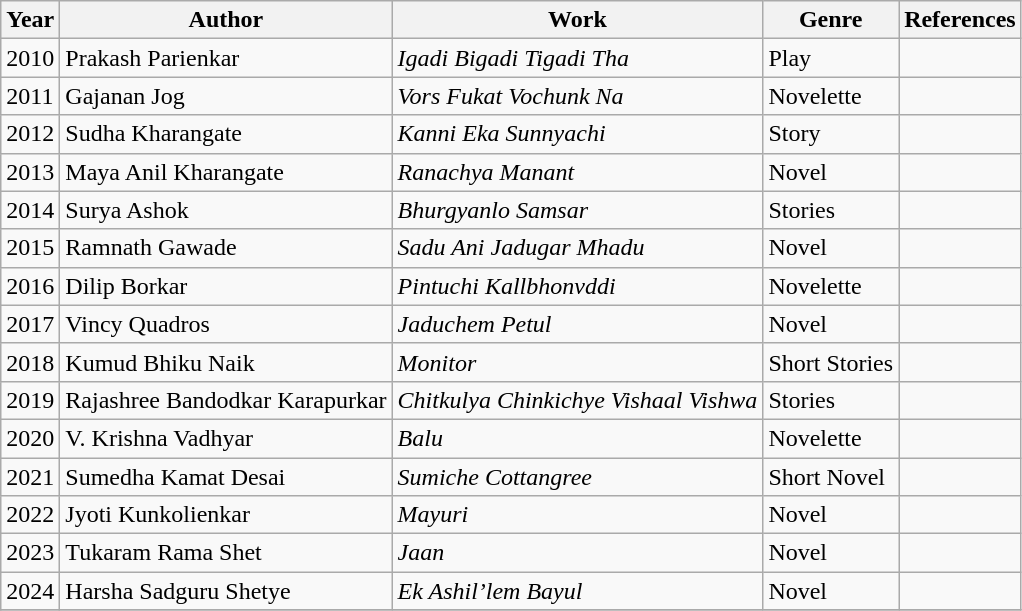<table class="wikitable sortable">
<tr>
<th>Year</th>
<th>Author</th>
<th>Work</th>
<th>Genre</th>
<th class="unsortable">References</th>
</tr>
<tr>
<td>2010</td>
<td>Prakash Parienkar</td>
<td><em>Igadi Bigadi Tigadi Tha</em></td>
<td>Play</td>
<td></td>
</tr>
<tr>
<td>2011</td>
<td>Gajanan Jog</td>
<td><em>Vors Fukat Vochunk Na</em></td>
<td>Novelette</td>
<td></td>
</tr>
<tr>
<td>2012</td>
<td>Sudha Kharangate</td>
<td><em>Kanni Eka Sunnyachi</em></td>
<td>Story</td>
<td></td>
</tr>
<tr>
<td>2013</td>
<td>Maya Anil Kharangate</td>
<td><em>Ranachya Manant</em></td>
<td>Novel</td>
<td></td>
</tr>
<tr>
<td>2014</td>
<td>Surya Ashok</td>
<td><em>Bhurgyanlo Samsar</em></td>
<td>Stories</td>
<td></td>
</tr>
<tr>
<td>2015</td>
<td>Ramnath Gawade</td>
<td><em>Sadu Ani Jadugar Mhadu</em></td>
<td>Novel</td>
<td></td>
</tr>
<tr>
<td>2016</td>
<td>Dilip Borkar</td>
<td><em>Pintuchi Kallbhonvddi</em></td>
<td>Novelette</td>
<td></td>
</tr>
<tr>
<td>2017</td>
<td>Vincy Quadros</td>
<td><em>Jaduchem Petul</em></td>
<td>Novel</td>
<td></td>
</tr>
<tr>
<td>2018</td>
<td>Kumud Bhiku Naik</td>
<td><em>Monitor</em></td>
<td>Short Stories</td>
<td></td>
</tr>
<tr>
<td>2019</td>
<td>Rajashree Bandodkar Karapurkar</td>
<td><em>Chitkulya Chinkichye Vishaal Vishwa</em></td>
<td>Stories</td>
<td></td>
</tr>
<tr>
<td>2020</td>
<td>V. Krishna Vadhyar</td>
<td><em>Balu</em></td>
<td>Novelette</td>
<td></td>
</tr>
<tr>
<td>2021</td>
<td>Sumedha Kamat Desai</td>
<td><em>Sumiche Cottangree</em></td>
<td>Short Novel</td>
<td></td>
</tr>
<tr>
<td>2022</td>
<td>Jyoti Kunkolienkar</td>
<td><em>Mayuri</em></td>
<td>Novel</td>
<td></td>
</tr>
<tr>
<td>2023</td>
<td>Tukaram Rama Shet</td>
<td><em>Jaan</em></td>
<td>Novel</td>
<td></td>
</tr>
<tr>
<td>2024</td>
<td>Harsha Sadguru Shetye</td>
<td><em>Ek Ashil’lem Bayul</em></td>
<td>Novel</td>
<td></td>
</tr>
<tr>
</tr>
</table>
